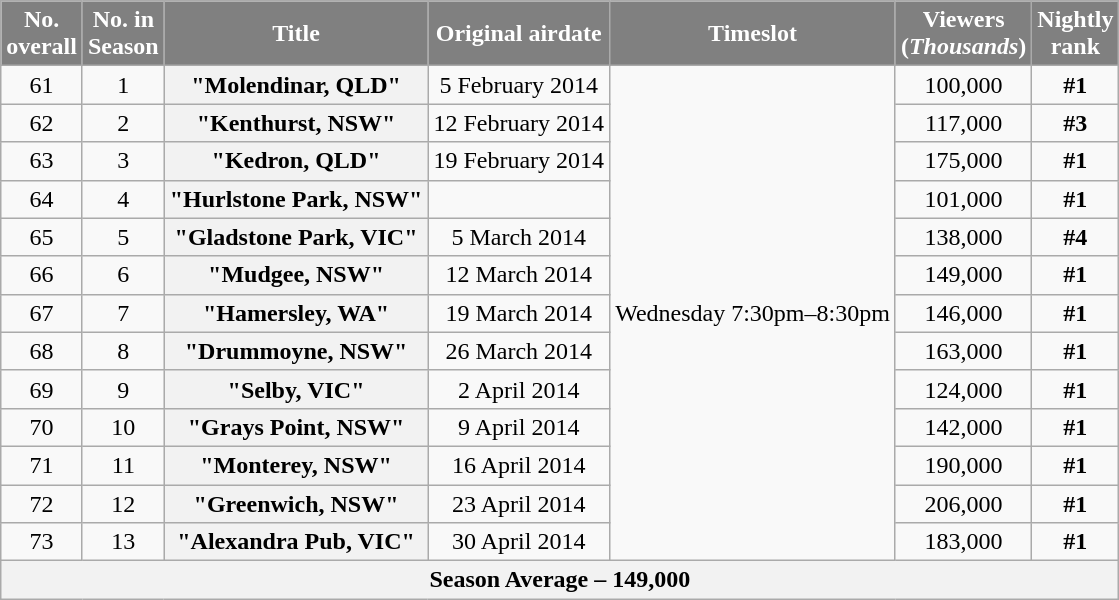<table class="wikitable" style="text-align:center;">
<tr>
<th scope="col" style="background:grey; color:white;">No. <br>overall</th>
<th scope="col" style="background:grey; color:white;">No. in<br> Season</th>
<th scope="col" style="background:grey; color:white;">Title</th>
<th scope="col" style="background:grey; color:white;">Original airdate</th>
<th scope="row" style="background:grey; color:white;">Timeslot</th>
<th scope="col" style="background:grey; color:white;">Viewers<br>(<em>Thousands</em>)</th>
<th scope="col" style="background:grey; color:white;">Nightly<br>rank</th>
</tr>
<tr>
<td>61</td>
<td>1</td>
<th>"Molendinar, QLD"</th>
<td>5 February 2014</td>
<td rowspan="13">Wednesday 7:30pm–8:30pm</td>
<td>100,000</td>
<td><strong>#1</strong></td>
</tr>
<tr>
<td>62</td>
<td>2</td>
<th>"Kenthurst, NSW"</th>
<td>12 February 2014</td>
<td>117,000</td>
<td><strong>#3</strong></td>
</tr>
<tr>
<td>63</td>
<td>3</td>
<th>"Kedron, QLD"</th>
<td>19 February 2014</td>
<td>175,000</td>
<td><strong>#1</strong></td>
</tr>
<tr>
<td>64</td>
<td>4</td>
<th>"Hurlstone Park, NSW"</th>
<td></td>
<td>101,000</td>
<td><strong>#1</strong></td>
</tr>
<tr>
<td>65</td>
<td>5</td>
<th>"Gladstone Park, VIC"</th>
<td>5 March 2014</td>
<td>138,000</td>
<td><strong>#4</strong></td>
</tr>
<tr>
<td>66</td>
<td>6</td>
<th>"Mudgee, NSW"</th>
<td>12 March 2014</td>
<td>149,000</td>
<td><strong>#1</strong></td>
</tr>
<tr>
<td>67</td>
<td>7</td>
<th>"Hamersley, WA"</th>
<td>19 March 2014</td>
<td>146,000</td>
<td><strong>#1</strong></td>
</tr>
<tr>
<td>68</td>
<td>8</td>
<th>"Drummoyne, NSW"</th>
<td>26 March 2014</td>
<td>163,000</td>
<td><strong>#1</strong></td>
</tr>
<tr>
<td>69</td>
<td>9</td>
<th>"Selby, VIC"</th>
<td>2 April 2014</td>
<td>124,000</td>
<td><strong>#1</strong></td>
</tr>
<tr>
<td>70</td>
<td>10</td>
<th>"Grays Point, NSW"</th>
<td>9 April 2014</td>
<td>142,000</td>
<td><strong>#1</strong></td>
</tr>
<tr>
<td>71</td>
<td>11</td>
<th>"Monterey, NSW"</th>
<td>16 April 2014</td>
<td>190,000</td>
<td><strong>#1</strong></td>
</tr>
<tr>
<td>72</td>
<td>12</td>
<th>"Greenwich, NSW"</th>
<td>23 April 2014</td>
<td>206,000</td>
<td><strong>#1</strong></td>
</tr>
<tr>
<td>73</td>
<td>13</td>
<th>"Alexandra Pub, VIC"</th>
<td>30 April 2014</td>
<td>183,000</td>
<td><strong>#1</strong></td>
</tr>
<tr>
<th colspan="7">Season Average – 149,000</th>
</tr>
</table>
